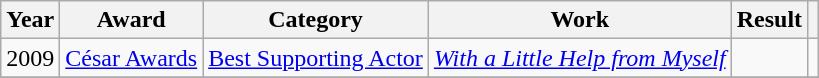<table class="wikitable sortable plainrowheaders">
<tr>
<th>Year</th>
<th>Award</th>
<th>Category</th>
<th>Work</th>
<th>Result</th>
<th scope="col" class="unsortable"></th>
</tr>
<tr>
<td>2009</td>
<td><a href='#'>César Awards</a></td>
<td><a href='#'>Best Supporting Actor</a></td>
<td><em><a href='#'>With a Little Help from Myself</a></em></td>
<td></td>
<td></td>
</tr>
<tr>
</tr>
</table>
